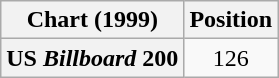<table class="wikitable plainrowheaders">
<tr>
<th>Chart (1999)</th>
<th>Position</th>
</tr>
<tr>
<th scope="row">US <em>Billboard</em> 200</th>
<td align="center">126</td>
</tr>
</table>
